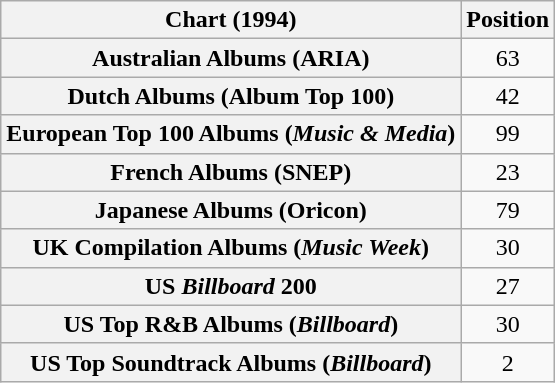<table class="wikitable sortable plainrowheaders" style="text-align:center">
<tr>
<th scope="col">Chart (1994)</th>
<th scope="col">Position</th>
</tr>
<tr>
<th scope="row">Australian Albums (ARIA)</th>
<td>63</td>
</tr>
<tr>
<th scope="row">Dutch Albums (Album Top 100)</th>
<td>42</td>
</tr>
<tr>
<th scope="row">European Top 100 Albums (<em>Music & Media</em>)</th>
<td>99</td>
</tr>
<tr>
<th scope="row">French Albums (SNEP)</th>
<td>23</td>
</tr>
<tr>
<th scope="row">Japanese Albums (Oricon)</th>
<td>79</td>
</tr>
<tr>
<th scope="row">UK Compilation Albums (<em>Music Week</em>)</th>
<td>30</td>
</tr>
<tr>
<th scope="row">US <em>Billboard</em> 200</th>
<td>27</td>
</tr>
<tr>
<th scope="row">US Top R&B Albums (<em>Billboard</em>)</th>
<td>30</td>
</tr>
<tr>
<th scope="row">US Top Soundtrack Albums (<em>Billboard</em>)</th>
<td>2</td>
</tr>
</table>
